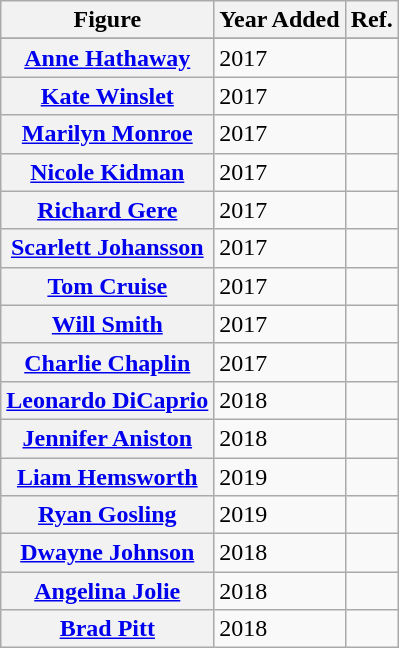<table class="wikitable sortable plainrowheaders">
<tr style="text-align:center;">
<th scope="col">Figure</th>
<th scope="col">Year Added</th>
<th scope="col">Ref.</th>
</tr>
<tr>
</tr>
<tr>
<th scope="row"><a href='#'>Anne Hathaway</a></th>
<td>2017</td>
<td style="text-align: center;"></td>
</tr>
<tr>
<th scope="row"><a href='#'>Kate Winslet</a></th>
<td>2017</td>
<td style="text-align: center;"></td>
</tr>
<tr>
<th scope="row"><a href='#'>Marilyn Monroe</a></th>
<td>2017</td>
<td style="text-align: center;"></td>
</tr>
<tr>
<th scope="row"><a href='#'>Nicole Kidman</a></th>
<td>2017</td>
<td style="text-align: center;"></td>
</tr>
<tr>
<th scope="row"><a href='#'>Richard Gere</a></th>
<td>2017</td>
<td style="text-align: center;"></td>
</tr>
<tr>
<th scope="row"><a href='#'>Scarlett Johansson</a></th>
<td>2017</td>
<td style="text-align: center;"></td>
</tr>
<tr>
<th scope="row"><a href='#'>Tom Cruise</a></th>
<td>2017</td>
<td style="text-align: center;"></td>
</tr>
<tr>
<th scope="row"><a href='#'>Will Smith</a></th>
<td>2017</td>
<td style="text-align: center;"></td>
</tr>
<tr>
<th scope="row"><a href='#'>Charlie Chaplin</a></th>
<td>2017</td>
<td style="text-align:center;"></td>
</tr>
<tr>
<th scope="row"><a href='#'>Leonardo DiCaprio</a></th>
<td>2018</td>
<td style="text-align: center;"></td>
</tr>
<tr>
<th scope="row"><a href='#'>Jennifer Aniston</a></th>
<td>2018</td>
<td style="text-align:center;"></td>
</tr>
<tr>
<th scope="row"><a href='#'>Liam Hemsworth</a></th>
<td>2019</td>
<td style="text-align:center;"></td>
</tr>
<tr>
<th scope="row"><a href='#'>Ryan Gosling</a></th>
<td>2019</td>
<td style="text-align:center;"></td>
</tr>
<tr>
<th scope="row"><a href='#'>Dwayne Johnson</a></th>
<td>2018</td>
<td style="text-align:center;"></td>
</tr>
<tr>
<th scope="row"><a href='#'>Angelina Jolie</a></th>
<td>2018</td>
<td style="text-align:center;"></td>
</tr>
<tr>
<th scope="row"><a href='#'>Brad Pitt</a></th>
<td>2018</td>
<td style="text-align:center;"></td>
</tr>
</table>
